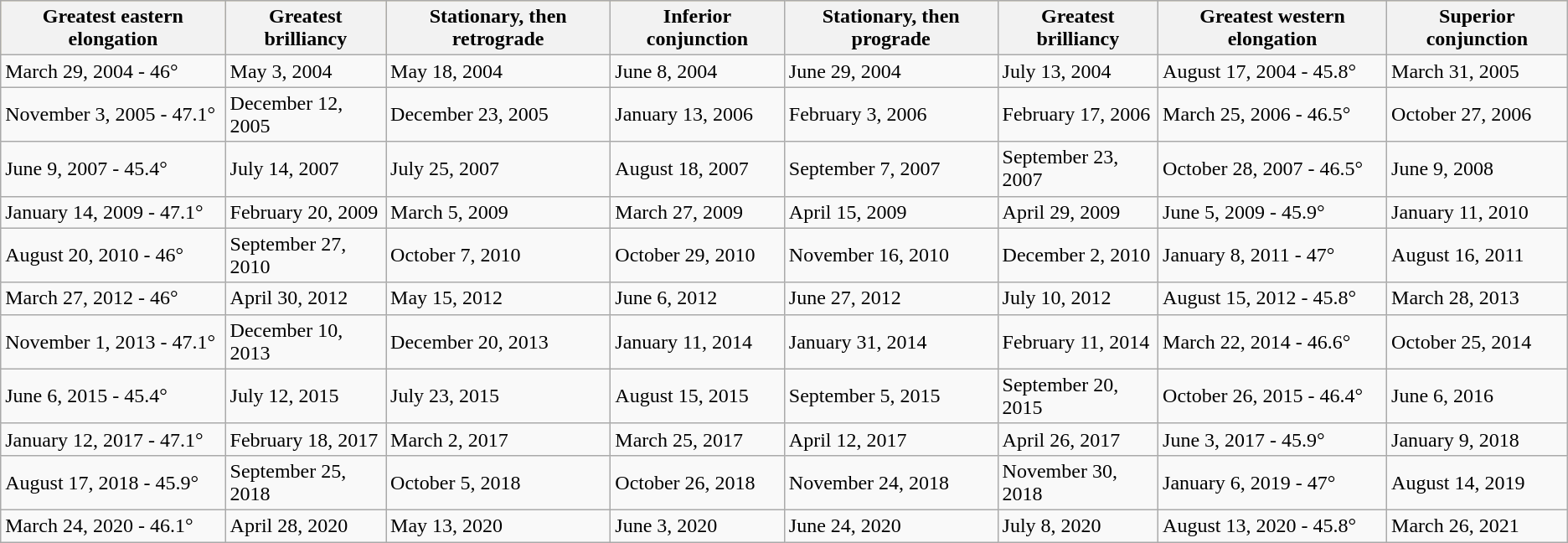<table class="wikitable">
<tr ---- bgcolor="#EDD58B">
<th>Greatest eastern elongation</th>
<th>Greatest brilliancy</th>
<th>Stationary, then retrograde</th>
<th>Inferior conjunction</th>
<th>Stationary, then prograde</th>
<th>Greatest brilliancy</th>
<th>Greatest western elongation</th>
<th>Superior conjunction</th>
</tr>
<tr>
<td>March 29, 2004 - 46°</td>
<td>May 3, 2004</td>
<td>May 18, 2004</td>
<td>June 8, 2004</td>
<td>June 29, 2004</td>
<td>July 13, 2004</td>
<td>August 17, 2004 - 45.8°</td>
<td>March 31, 2005</td>
</tr>
<tr>
<td>November 3, 2005 - 47.1°</td>
<td>December 12, 2005</td>
<td>December 23, 2005</td>
<td>January 13, 2006</td>
<td>February 3, 2006</td>
<td>February 17, 2006</td>
<td>March 25, 2006 - 46.5°</td>
<td>October 27, 2006</td>
</tr>
<tr>
<td>June 9, 2007  - 45.4°</td>
<td>July 14, 2007</td>
<td>July 25, 2007</td>
<td>August 18, 2007</td>
<td>September 7, 2007</td>
<td>September 23, 2007</td>
<td>October 28, 2007 - 46.5°</td>
<td>June 9, 2008</td>
</tr>
<tr>
<td>January 14, 2009 -  47.1°</td>
<td>February 20, 2009</td>
<td>March 5, 2009</td>
<td>March 27, 2009</td>
<td>April 15, 2009</td>
<td>April 29, 2009</td>
<td>June 5, 2009 - 45.9°</td>
<td>January 11, 2010</td>
</tr>
<tr>
<td>August 20, 2010 - 46°</td>
<td>September 27, 2010</td>
<td>October 7, 2010</td>
<td>October 29, 2010</td>
<td>November 16, 2010</td>
<td>December 2, 2010</td>
<td>January 8, 2011 - 47°</td>
<td>August 16, 2011</td>
</tr>
<tr>
<td>March 27, 2012 - 46°</td>
<td>April 30, 2012</td>
<td>May 15, 2012</td>
<td>June 6, 2012</td>
<td>June 27, 2012</td>
<td>July 10, 2012</td>
<td>August 15, 2012 - 45.8°</td>
<td>March 28, 2013</td>
</tr>
<tr>
<td>November 1, 2013 - 47.1°</td>
<td>December 10, 2013</td>
<td>December 20, 2013</td>
<td>January 11, 2014</td>
<td>January 31, 2014</td>
<td>February 11, 2014</td>
<td>March 22, 2014 - 46.6°</td>
<td>October 25, 2014</td>
</tr>
<tr>
<td>June 6, 2015  - 45.4°</td>
<td>July 12, 2015</td>
<td>July 23, 2015</td>
<td>August 15, 2015</td>
<td>September 5, 2015</td>
<td>September 20, 2015</td>
<td>October 26, 2015 - 46.4°</td>
<td>June 6, 2016</td>
</tr>
<tr>
<td>January 12, 2017 - 47.1°</td>
<td>February 18, 2017</td>
<td>March 2, 2017</td>
<td>March 25, 2017</td>
<td>April 12, 2017</td>
<td>April 26, 2017</td>
<td>June 3, 2017 - 45.9°</td>
<td>January 9, 2018</td>
</tr>
<tr>
<td>August 17, 2018 - 45.9°</td>
<td>September 25, 2018</td>
<td>October 5, 2018</td>
<td>October 26, 2018</td>
<td>November 24, 2018</td>
<td>November 30, 2018</td>
<td>January 6, 2019 - 47°</td>
<td>August 14, 2019</td>
</tr>
<tr>
<td>March 24, 2020 - 46.1°</td>
<td>April 28, 2020</td>
<td>May 13, 2020</td>
<td>June 3, 2020</td>
<td>June 24, 2020</td>
<td>July 8, 2020</td>
<td>August 13, 2020 - 45.8°</td>
<td>March 26, 2021</td>
</tr>
</table>
